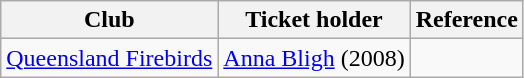<table class="wikitable">
<tr>
<th>Club</th>
<th>Ticket holder</th>
<th>Reference</th>
</tr>
<tr>
<td><a href='#'>Queensland Firebirds</a></td>
<td><a href='#'>Anna Bligh</a> (2008)</td>
<td></td>
</tr>
</table>
